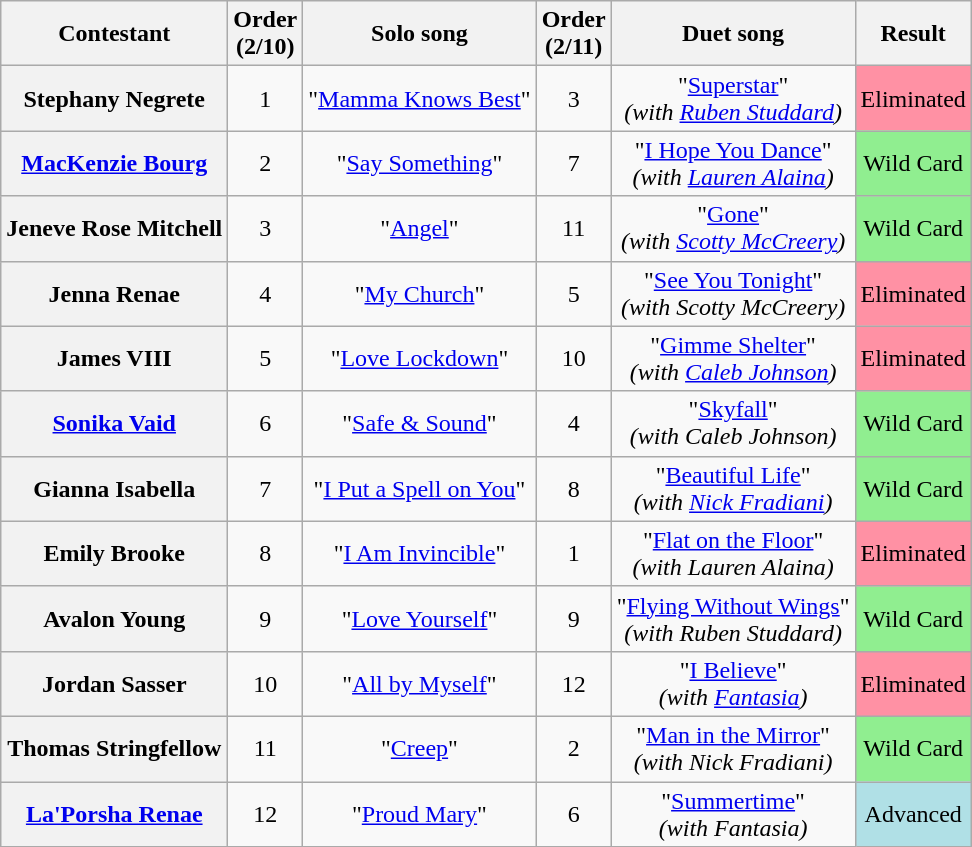<table class="wikitable sortable" style="text-align:center">
<tr>
<th scope="col" class="unsortable">Contestant</th>
<th scope="col">Order<br>(2/10)</th>
<th scope="col" class="unsortable">Solo song</th>
<th scope="col">Order<br>(2/11)</th>
<th scope="col" class="unsortable">Duet song</th>
<th scope="col" class="unsortable">Result</th>
</tr>
<tr>
<th scope="row">Stephany Negrete</th>
<td>1</td>
<td>"<a href='#'>Mamma Knows Best</a>"</td>
<td>3</td>
<td>"<a href='#'>Superstar</a>"<br><em>(with <a href='#'>Ruben Studdard</a>)</em></td>
<td bgcolor="FF91A4">Eliminated</td>
</tr>
<tr>
<th scope="row"><a href='#'>MacKenzie Bourg</a></th>
<td>2</td>
<td>"<a href='#'>Say Something</a>"</td>
<td>7</td>
<td>"<a href='#'>I Hope You Dance</a>"<br><em>(with <a href='#'>Lauren Alaina</a>)</em></td>
<td bgcolor="lightgreen">Wild Card</td>
</tr>
<tr>
<th scope="row">Jeneve Rose Mitchell</th>
<td>3</td>
<td>"<a href='#'>Angel</a>"</td>
<td>11</td>
<td>"<a href='#'>Gone</a>"<br><em>(with <a href='#'>Scotty McCreery</a>)</em></td>
<td bgcolor="lightgreen">Wild Card</td>
</tr>
<tr>
<th scope="row">Jenna Renae</th>
<td>4</td>
<td>"<a href='#'>My Church</a>"</td>
<td>5</td>
<td>"<a href='#'>See You Tonight</a>"<br><em>(with Scotty McCreery)</em></td>
<td bgcolor="FF91A4">Eliminated</td>
</tr>
<tr>
<th scope="row">James VIII</th>
<td>5</td>
<td>"<a href='#'>Love Lockdown</a>"</td>
<td>10</td>
<td>"<a href='#'>Gimme Shelter</a>"<br><em>(with <a href='#'>Caleb Johnson</a>)</em></td>
<td bgcolor="FF91A4">Eliminated</td>
</tr>
<tr>
<th scope="row"><a href='#'>Sonika Vaid</a></th>
<td>6</td>
<td>"<a href='#'>Safe & Sound</a>"</td>
<td>4</td>
<td>"<a href='#'>Skyfall</a>"<br><em>(with Caleb Johnson)</em></td>
<td bgcolor="lightgreen">Wild Card</td>
</tr>
<tr>
<th scope="row">Gianna Isabella</th>
<td>7</td>
<td>"<a href='#'>I Put a Spell on You</a>"</td>
<td>8</td>
<td>"<a href='#'>Beautiful Life</a>"<br><em>(with <a href='#'>Nick Fradiani</a>)</em></td>
<td bgcolor="lightgreen">Wild Card</td>
</tr>
<tr>
<th scope="row">Emily Brooke</th>
<td>8</td>
<td>"<a href='#'>I Am Invincible</a>"</td>
<td>1</td>
<td>"<a href='#'>Flat on the Floor</a>"<br><em>(with Lauren Alaina)</em></td>
<td bgcolor="FF91A4">Eliminated</td>
</tr>
<tr>
<th scope="row">Avalon Young</th>
<td>9</td>
<td>"<a href='#'>Love Yourself</a>"</td>
<td>9</td>
<td>"<a href='#'>Flying Without Wings</a>"<br><em>(with Ruben Studdard)</em></td>
<td bgcolor="lightgreen">Wild Card</td>
</tr>
<tr>
<th scope="row">Jordan Sasser</th>
<td>10</td>
<td>"<a href='#'>All by Myself</a>"</td>
<td>12</td>
<td>"<a href='#'>I Believe</a>"<br><em>(with <a href='#'>Fantasia</a>)</em></td>
<td bgcolor="FF91A4">Eliminated</td>
</tr>
<tr>
<th scope="row">Thomas Stringfellow</th>
<td>11</td>
<td>"<a href='#'>Creep</a>"</td>
<td>2</td>
<td>"<a href='#'>Man in the Mirror</a>"<br><em>(with Nick Fradiani)</em></td>
<td bgcolor="lightgreen">Wild Card</td>
</tr>
<tr>
<th scope="row"><a href='#'>La'Porsha Renae</a></th>
<td>12</td>
<td>"<a href='#'>Proud Mary</a>"</td>
<td>6</td>
<td>"<a href='#'>Summertime</a>"<br><em>(with Fantasia)</em></td>
<td bgcolor="B0E0E6">Advanced</td>
</tr>
</table>
